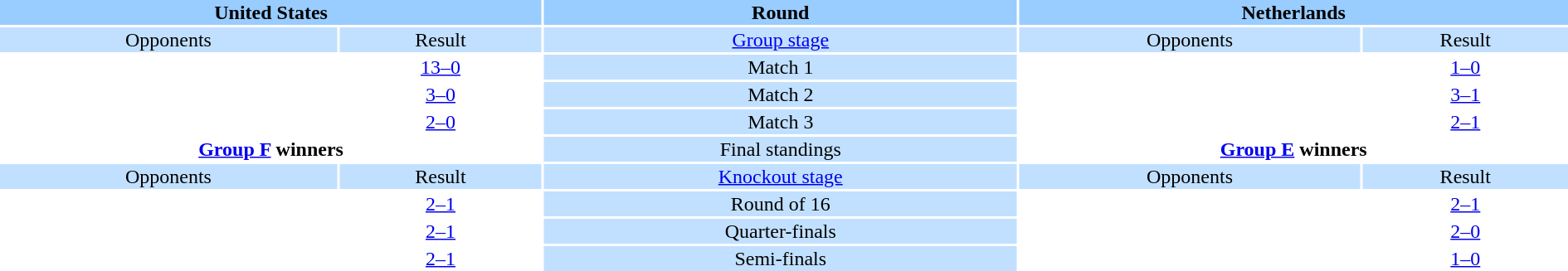<table style="width:100%; text-align:center;">
<tr style="vertical-align:top; background:#99CCFF;">
<th colspan="2">United States</th>
<th>Round</th>
<th colspan="2">Netherlands</th>
</tr>
<tr style="vertical-align:top; background:#C1E0FF;">
<td>Opponents</td>
<td>Result</td>
<td><a href='#'>Group stage</a></td>
<td>Opponents</td>
<td>Result</td>
</tr>
<tr>
<td style="text-align:left;"></td>
<td><a href='#'>13–0</a></td>
<td style="background:#C1E0FF;">Match 1</td>
<td style="text-align:left;"></td>
<td><a href='#'>1–0</a></td>
</tr>
<tr>
<td style="text-align:left;"></td>
<td><a href='#'>3–0</a></td>
<td style="background:#C1E0FF;">Match 2</td>
<td style="text-align:left;"></td>
<td><a href='#'>3–1</a></td>
</tr>
<tr>
<td style="text-align:left;"></td>
<td><a href='#'>2–0</a></td>
<td style="background:#C1E0FF;">Match 3</td>
<td style="text-align:left;"></td>
<td><a href='#'>2–1</a></td>
</tr>
<tr>
<td colspan="2" style="text-align:center;"><strong><a href='#'>Group F</a> winners</strong><br><div></div></td>
<td style="background:#C1E0FF;">Final standings</td>
<td colspan="2" style="text-align:center;"><strong><a href='#'>Group E</a> winners</strong><br><div></div></td>
</tr>
<tr style="vertical-align:top; background:#C1E0FF;">
<td>Opponents</td>
<td>Result</td>
<td><a href='#'>Knockout stage</a></td>
<td>Opponents</td>
<td>Result</td>
</tr>
<tr>
<td style="text-align:left;"></td>
<td><a href='#'>2–1</a></td>
<td style="background:#C1E0FF;">Round of 16</td>
<td style="text-align:left;"></td>
<td><a href='#'>2–1</a></td>
</tr>
<tr>
<td style="text-align:left;"></td>
<td><a href='#'>2–1</a></td>
<td style="background:#C1E0FF;">Quarter-finals</td>
<td style="text-align:left;"></td>
<td><a href='#'>2–0</a></td>
</tr>
<tr>
<td style="text-align:left;"></td>
<td><a href='#'>2–1</a></td>
<td style="background:#C1E0FF;">Semi-finals</td>
<td style="text-align:left;"></td>
<td><a href='#'>1–0</a> </td>
</tr>
</table>
